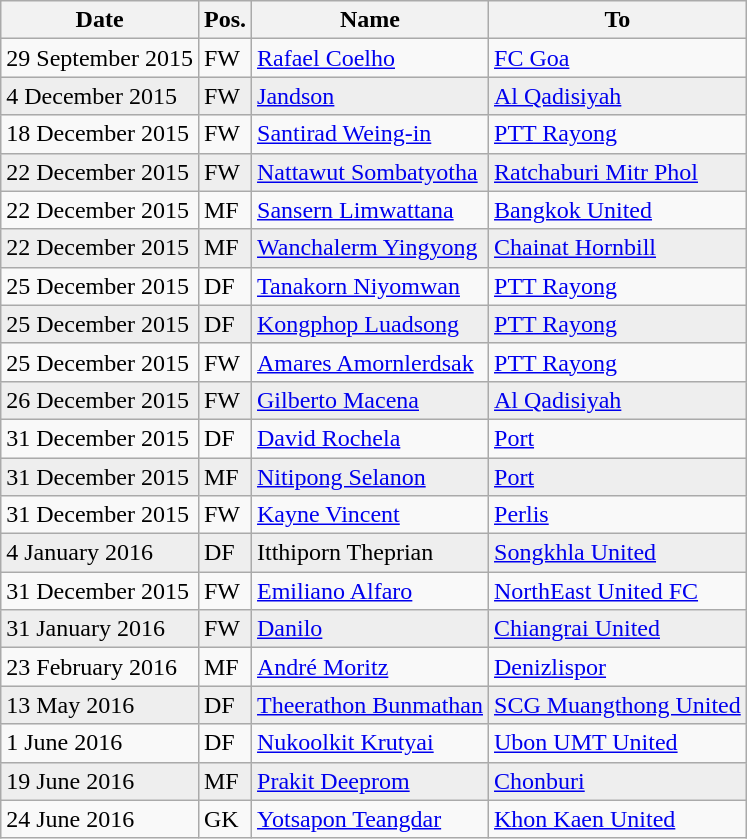<table class="sortable wikitable">
<tr>
<th>Date</th>
<th>Pos.</th>
<th>Name</th>
<th>To</th>
</tr>
<tr>
<td>29 September 2015</td>
<td>FW</td>
<td> <a href='#'>Rafael Coelho</a></td>
<td> <a href='#'>FC Goa</a></td>
</tr>
<tr style="background:#EEEEEE;">
<td>4 December 2015</td>
<td>FW</td>
<td> <a href='#'>Jandson</a></td>
<td> <a href='#'>Al Qadisiyah</a></td>
</tr>
<tr>
<td>18 December 2015</td>
<td>FW</td>
<td> <a href='#'>Santirad Weing-in</a></td>
<td> <a href='#'>PTT Rayong</a></td>
</tr>
<tr style="background:#EEEEEE;">
<td>22 December 2015</td>
<td>FW</td>
<td> <a href='#'>Nattawut Sombatyotha</a></td>
<td> <a href='#'>Ratchaburi Mitr Phol</a></td>
</tr>
<tr>
<td>22 December 2015</td>
<td>MF</td>
<td> <a href='#'>Sansern Limwattana</a></td>
<td> <a href='#'>Bangkok United</a></td>
</tr>
<tr style="background:#EEEEEE;">
<td>22 December 2015</td>
<td>MF</td>
<td> <a href='#'>Wanchalerm Yingyong</a></td>
<td> <a href='#'>Chainat Hornbill</a></td>
</tr>
<tr>
<td>25 December 2015</td>
<td>DF</td>
<td> <a href='#'>Tanakorn Niyomwan</a></td>
<td> <a href='#'>PTT Rayong</a></td>
</tr>
<tr style="background:#EEEEEE;">
<td>25 December 2015</td>
<td>DF</td>
<td> <a href='#'>Kongphop Luadsong</a></td>
<td> <a href='#'>PTT Rayong</a></td>
</tr>
<tr>
<td>25 December 2015</td>
<td>FW</td>
<td> <a href='#'>Amares Amornlerdsak</a></td>
<td> <a href='#'>PTT Rayong</a></td>
</tr>
<tr style="background:#EEEEEE;">
<td>26 December 2015</td>
<td>FW</td>
<td> <a href='#'>Gilberto Macena</a></td>
<td> <a href='#'>Al Qadisiyah</a></td>
</tr>
<tr>
<td>31 December 2015</td>
<td>DF</td>
<td> <a href='#'>David Rochela</a></td>
<td> <a href='#'>Port</a></td>
</tr>
<tr style="background:#EEEEEE;">
<td>31 December 2015</td>
<td>MF</td>
<td> <a href='#'>Nitipong Selanon</a></td>
<td> <a href='#'>Port</a></td>
</tr>
<tr>
<td>31 December 2015</td>
<td>FW</td>
<td> <a href='#'>Kayne Vincent</a></td>
<td> <a href='#'>Perlis</a></td>
</tr>
<tr style="background:#EEEEEE;">
<td>4 January 2016</td>
<td>DF</td>
<td> Itthiporn Theprian</td>
<td> <a href='#'>Songkhla United</a></td>
</tr>
<tr>
<td>31 December 2015</td>
<td>FW</td>
<td> <a href='#'>Emiliano Alfaro</a></td>
<td> <a href='#'>NorthEast United FC</a></td>
</tr>
<tr style="background:#EEEEEE;">
<td>31 January 2016</td>
<td>FW</td>
<td> <a href='#'>Danilo</a></td>
<td> <a href='#'>Chiangrai United</a></td>
</tr>
<tr>
<td>23 February 2016</td>
<td>MF</td>
<td> <a href='#'>André Moritz</a></td>
<td> <a href='#'>Denizlispor</a></td>
</tr>
<tr style="background:#EEEEEE;">
<td>13 May 2016</td>
<td>DF</td>
<td> <a href='#'>Theerathon Bunmathan</a></td>
<td> <a href='#'>SCG Muangthong United</a></td>
</tr>
<tr>
<td>1 June 2016</td>
<td>DF</td>
<td> <a href='#'>Nukoolkit Krutyai</a></td>
<td> <a href='#'>Ubon UMT United</a></td>
</tr>
<tr style="background:#EEEEEE;">
<td>19 June 2016</td>
<td>MF</td>
<td> <a href='#'>Prakit Deeprom</a></td>
<td> <a href='#'>Chonburi</a></td>
</tr>
<tr>
<td>24 June 2016</td>
<td>GK</td>
<td> <a href='#'>Yotsapon Teangdar</a></td>
<td> <a href='#'>Khon Kaen United</a></td>
</tr>
</table>
